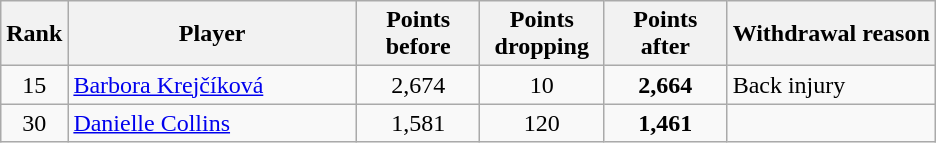<table class="wikitable sortable">
<tr>
<th>Rank</th>
<th style="width:185px;">Player</th>
<th style="width:75px;">Points before</th>
<th style="width:75px;">Points dropping</th>
<th style="width:75px;">Points after</th>
<th>Withdrawal reason</th>
</tr>
<tr>
<td style="text-align:center;">15</td>
<td> <a href='#'>Barbora Krejčíková</a></td>
<td style="text-align:center;">2,674</td>
<td style="text-align:center;">10</td>
<td style="text-align:center;"><strong>2,664</strong></td>
<td>Back injury</td>
</tr>
<tr>
<td style="text-align:center;">30 </td>
<td> <a href='#'>Danielle Collins</a></td>
<td style="text-align:center;">1,581</td>
<td style="text-align:center;">120</td>
<td style="text-align:center;"><strong>1,461</strong></td>
<td></td>
</tr>
</table>
